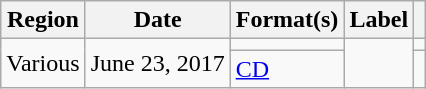<table class="wikitable plainrowheaders">
<tr>
<th scope="col">Region</th>
<th scope="col">Date</th>
<th scope="col">Format(s)</th>
<th scope="col">Label</th>
<th scope="col"></th>
</tr>
<tr>
<td rowspan="2">Various</td>
<td rowspan="2">June 23, 2017</td>
<td></td>
<td rowspan="2"></td>
<td></td>
</tr>
<tr>
<td><a href='#'>CD</a></td>
<td></td>
</tr>
</table>
